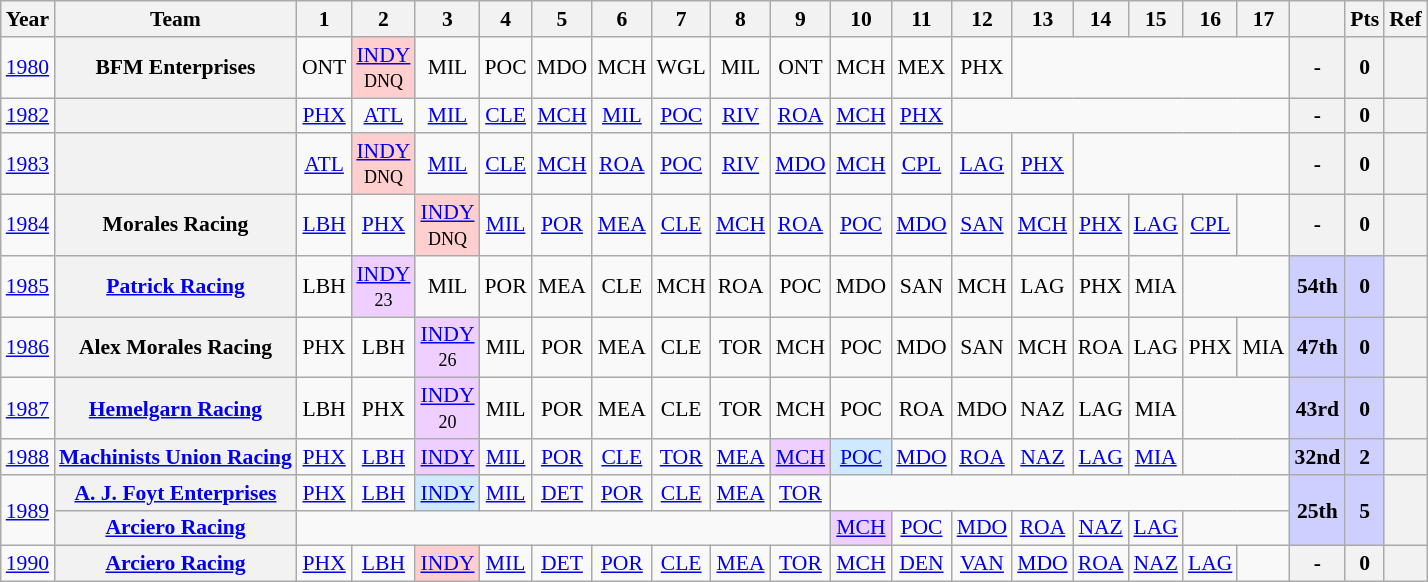<table class="wikitable" style="text-align:center; font-size:90%">
<tr>
<th>Year</th>
<th>Team</th>
<th>1</th>
<th>2</th>
<th>3</th>
<th>4</th>
<th>5</th>
<th>6</th>
<th>7</th>
<th>8</th>
<th>9</th>
<th>10</th>
<th>11</th>
<th>12</th>
<th>13</th>
<th>14</th>
<th>15</th>
<th>16</th>
<th>17</th>
<th></th>
<th>Pts</th>
<th>Ref</th>
</tr>
<tr>
<td><a href='#'>1980</a></td>
<th>BFM Enterprises</th>
<td>ONT</td>
<td style="background:#FFCFCF;"><a href='#'>INDY</a><br><small>DNQ</small></td>
<td>MIL</td>
<td>POC</td>
<td>MDO</td>
<td>MCH</td>
<td>WGL</td>
<td>MIL</td>
<td>ONT</td>
<td>MCH</td>
<td>MEX</td>
<td>PHX</td>
<td colspan=5></td>
<th>-</th>
<th>0</th>
<th></th>
</tr>
<tr>
<td><a href='#'>1982</a></td>
<th></th>
<td><a href='#'>PHX</a></td>
<td><a href='#'>ATL</a></td>
<td><a href='#'>MIL</a></td>
<td><a href='#'>CLE</a></td>
<td><a href='#'>MCH</a></td>
<td><a href='#'>MIL</a></td>
<td><a href='#'>POC</a></td>
<td><a href='#'>RIV</a></td>
<td><a href='#'>ROA</a></td>
<td><a href='#'>MCH</a></td>
<td><a href='#'>PHX</a><br></td>
<td colspan=6></td>
<th>-</th>
<th>0</th>
<th></th>
</tr>
<tr>
<td rowspan=1><a href='#'>1983</a></td>
<th></th>
<td><a href='#'>ATL</a></td>
<td style="background:#ffcfcf;"><a href='#'>INDY</a><br><small>DNQ</small></td>
<td><a href='#'>MIL</a></td>
<td><a href='#'>CLE</a></td>
<td><a href='#'>MCH</a></td>
<td><a href='#'>ROA</a></td>
<td><a href='#'>POC</a></td>
<td><a href='#'>RIV</a></td>
<td><a href='#'>MDO</a></td>
<td><a href='#'>MCH</a></td>
<td><a href='#'>CPL</a></td>
<td><a href='#'>LAG</a></td>
<td><a href='#'>PHX</a></td>
<td colspan=4></td>
<th>-</th>
<th>0</th>
<th></th>
</tr>
<tr>
<td><a href='#'>1984</a></td>
<th>Morales Racing</th>
<td><a href='#'>LBH</a></td>
<td><a href='#'>PHX</a></td>
<td style="background:#ffcfcf;"><a href='#'>INDY</a><br><small>DNQ</small></td>
<td><a href='#'>MIL</a></td>
<td><a href='#'>POR</a></td>
<td><a href='#'>MEA</a></td>
<td><a href='#'>CLE</a></td>
<td><a href='#'>MCH</a></td>
<td><a href='#'>ROA</a></td>
<td><a href='#'>POC</a></td>
<td><a href='#'>MDO</a></td>
<td><a href='#'>SAN</a></td>
<td><a href='#'>MCH</a></td>
<td><a href='#'>PHX</a></td>
<td><a href='#'>LAG</a></td>
<td><a href='#'>CPL</a></td>
<td colspan=1></td>
<th>-</th>
<th>0</th>
<th></th>
</tr>
<tr>
<td><a href='#'>1985</a></td>
<th><a href='#'>Patrick Racing</a></th>
<td>LBH</td>
<td style="background:#EFCFFF;"><a href='#'>INDY</a><br><small>23</small></td>
<td>MIL</td>
<td>POR</td>
<td>MEA</td>
<td>CLE</td>
<td>MCH</td>
<td>ROA</td>
<td>POC</td>
<td>MDO</td>
<td>SAN</td>
<td>MCH</td>
<td>LAG</td>
<td>PHX</td>
<td>MIA</td>
<td colspan=2></td>
<th style="background:#CFCFFF;">54th</th>
<th style="background:#CFCFFF;">0</th>
<th></th>
</tr>
<tr>
<td><a href='#'>1986</a></td>
<th>Alex Morales Racing</th>
<td>PHX</td>
<td>LBH</td>
<td style="background:#EFCFFF;"><a href='#'>INDY</a><br><small>26</small></td>
<td>MIL</td>
<td>POR</td>
<td>MEA</td>
<td>CLE</td>
<td>TOR</td>
<td>MCH</td>
<td>POC</td>
<td>MDO</td>
<td>SAN</td>
<td>MCH</td>
<td>ROA</td>
<td>LAG</td>
<td>PHX</td>
<td>MIA</td>
<th style="background:#CFCFFF;">47th</th>
<th style="background:#CFCFFF;">0</th>
<th></th>
</tr>
<tr>
<td><a href='#'>1987</a></td>
<th><a href='#'>Hemelgarn Racing</a></th>
<td>LBH</td>
<td>PHX</td>
<td style="background:#EFCFFF;"><a href='#'>INDY</a><br><small>20</small></td>
<td>MIL</td>
<td>POR</td>
<td>MEA</td>
<td>CLE</td>
<td>TOR</td>
<td>MCH</td>
<td>POC</td>
<td>ROA</td>
<td>MDO</td>
<td>NAZ</td>
<td>LAG</td>
<td>MIA</td>
<td colspan=2></td>
<th style="background:#CFCFFF;">43rd</th>
<th style="background:#CFCFFF;">0</th>
<th></th>
</tr>
<tr>
<td><a href='#'>1988</a></td>
<th><a href='#'>Machinists Union Racing</a></th>
<td><a href='#'>PHX</a></td>
<td><a href='#'>LBH</a></td>
<td style="background:#EFCFFF;"><a href='#'>INDY</a><br></td>
<td><a href='#'>MIL</a></td>
<td><a href='#'>POR</a></td>
<td><a href='#'>CLE</a></td>
<td><a href='#'>TOR</a></td>
<td><a href='#'>MEA</a></td>
<td style="background:#EFCFFF;"><a href='#'>MCH</a><br></td>
<td style="background:#CFEAFF;"><a href='#'>POC</a><br></td>
<td><a href='#'>MDO</a></td>
<td><a href='#'>ROA</a></td>
<td><a href='#'>NAZ</a></td>
<td><a href='#'>LAG</a></td>
<td><a href='#'>MIA</a></td>
<td colspan=2></td>
<th style="background:#CFCFFF;">32nd</th>
<th style="background:#CFCFFF;">2</th>
<th></th>
</tr>
<tr>
<td rowspan=2><a href='#'>1989</a></td>
<th rowspan=1><a href='#'>A. J. Foyt Enterprises</a></th>
<td><a href='#'>PHX</a></td>
<td><a href='#'>LBH</a></td>
<td style="background:#CFEAFF;"><a href='#'>INDY</a><br></td>
<td><a href='#'>MIL</a></td>
<td><a href='#'>DET</a></td>
<td><a href='#'>POR</a></td>
<td><a href='#'>CLE</a></td>
<td><a href='#'>MEA</a></td>
<td><a href='#'>TOR</a></td>
<td colspan=8></td>
<th rowspan=2 style="background:#CFCFFF;">25th</th>
<th rowspan=2 style="background:#CFCFFF;">5</th>
<th rowspan=2></th>
</tr>
<tr>
<th><a href='#'>Arciero Racing</a></th>
<td colspan=9></td>
<td style="background:#EFCFFF;"><a href='#'>MCH</a> <br></td>
<td><a href='#'>POC</a></td>
<td><a href='#'>MDO</a></td>
<td><a href='#'>ROA</a></td>
<td><a href='#'>NAZ</a></td>
<td><a href='#'>LAG</a></td>
<td colspan=2></td>
</tr>
<tr>
<td><a href='#'>1990</a></td>
<th><a href='#'>Arciero Racing</a></th>
<td><a href='#'>PHX</a></td>
<td><a href='#'>LBH</a></td>
<td style="background:#FFCFCF;"><a href='#'>INDY</a><br></td>
<td><a href='#'>MIL</a></td>
<td><a href='#'>DET</a></td>
<td><a href='#'>POR</a></td>
<td><a href='#'>CLE</a></td>
<td><a href='#'>MEA</a></td>
<td><a href='#'>TOR</a></td>
<td><a href='#'>MCH</a></td>
<td><a href='#'>DEN</a></td>
<td><a href='#'>VAN</a></td>
<td><a href='#'>MDO</a></td>
<td><a href='#'>ROA</a></td>
<td><a href='#'>NAZ</a></td>
<td><a href='#'>LAG</a></td>
<td></td>
<th>-</th>
<th>0</th>
<th></th>
</tr>
</table>
